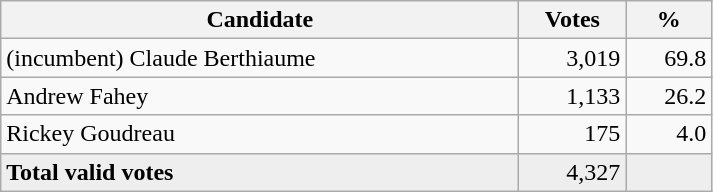<table style="width:475px;" class="wikitable">
<tr>
<th align="center">Candidate</th>
<th align="center">Votes</th>
<th align="center">%</th>
</tr>
<tr>
<td align="left">(incumbent) Claude Berthiaume</td>
<td align="right">3,019</td>
<td align="right">69.8</td>
</tr>
<tr>
<td align="left">Andrew Fahey</td>
<td align="right">1,133</td>
<td align="right">26.2</td>
</tr>
<tr>
<td align="left">Rickey Goudreau</td>
<td align="right">175</td>
<td align="right">4.0</td>
</tr>
<tr bgcolor="#EEEEEE">
<td align="left"><strong>Total valid votes</strong></td>
<td align="right">4,327</td>
<td align="right"></td>
</tr>
</table>
